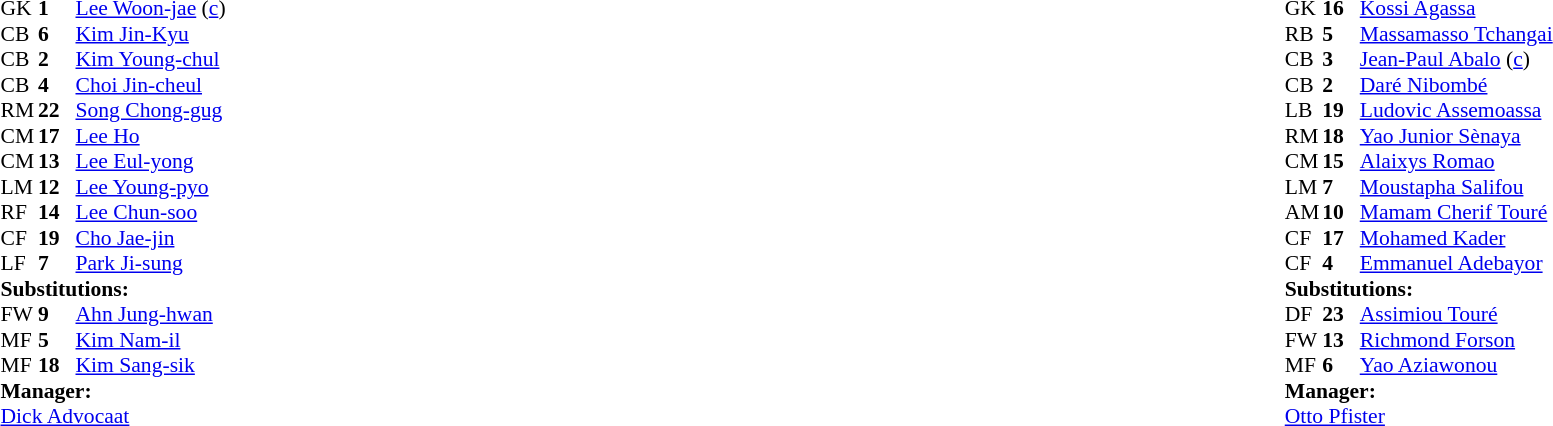<table width="100%">
<tr>
<td valign="top" width="50%"><br><table style="font-size: 90%" cellspacing="0" cellpadding="0">
<tr>
<th width="25"></th>
<th width="25"></th>
</tr>
<tr>
<td>GK</td>
<td><strong>1</strong></td>
<td><a href='#'>Lee Woon-jae</a> (<a href='#'>c</a>)</td>
</tr>
<tr>
<td>CB</td>
<td><strong>6</strong></td>
<td><a href='#'>Kim Jin-Kyu</a></td>
<td></td>
<td></td>
</tr>
<tr>
<td>CB</td>
<td><strong>2</strong></td>
<td><a href='#'>Kim Young-chul</a></td>
<td></td>
</tr>
<tr>
<td>CB</td>
<td><strong>4</strong></td>
<td><a href='#'>Choi Jin-cheul</a></td>
</tr>
<tr>
<td>RM</td>
<td><strong>22</strong></td>
<td><a href='#'>Song Chong-gug</a></td>
</tr>
<tr>
<td>CM</td>
<td><strong>17</strong></td>
<td><a href='#'>Lee Ho</a></td>
</tr>
<tr>
<td>CM</td>
<td><strong>13</strong></td>
<td><a href='#'>Lee Eul-yong</a></td>
<td></td>
<td></td>
</tr>
<tr>
<td>LM</td>
<td><strong>12</strong></td>
<td><a href='#'>Lee Young-pyo</a></td>
</tr>
<tr>
<td>RF</td>
<td><strong>14</strong></td>
<td><a href='#'>Lee Chun-soo</a></td>
<td></td>
</tr>
<tr>
<td>CF</td>
<td><strong>19</strong></td>
<td><a href='#'>Cho Jae-jin</a></td>
<td></td>
<td></td>
</tr>
<tr>
<td>LF</td>
<td><strong>7</strong></td>
<td><a href='#'>Park Ji-sung</a></td>
</tr>
<tr>
<td colspan=3><strong>Substitutions:</strong></td>
</tr>
<tr>
<td>FW</td>
<td><strong>9</strong></td>
<td><a href='#'>Ahn Jung-hwan</a></td>
<td></td>
<td></td>
</tr>
<tr>
<td>MF</td>
<td><strong>5</strong></td>
<td><a href='#'>Kim Nam-il</a></td>
<td></td>
<td></td>
</tr>
<tr>
<td>MF</td>
<td><strong>18</strong></td>
<td><a href='#'>Kim Sang-sik</a></td>
<td></td>
<td></td>
</tr>
<tr>
<td colspan=3><strong>Manager:</strong></td>
</tr>
<tr>
<td colspan="4"> <a href='#'>Dick Advocaat</a></td>
</tr>
</table>
</td>
<td valign="top"></td>
<td valign="top" width="50%"><br><table style="font-size: 90%" cellspacing="0" cellpadding="0" align=center>
<tr>
<th width="25"></th>
<th width="25"></th>
</tr>
<tr>
<td>GK</td>
<td><strong>16</strong></td>
<td><a href='#'>Kossi Agassa</a></td>
</tr>
<tr>
<td>RB</td>
<td><strong>5</strong></td>
<td><a href='#'>Massamasso Tchangai</a></td>
<td></td>
</tr>
<tr>
<td>CB</td>
<td><strong>3</strong></td>
<td><a href='#'>Jean-Paul Abalo</a> (<a href='#'>c</a>)</td>
<td></td>
</tr>
<tr>
<td>CB</td>
<td><strong>2</strong></td>
<td><a href='#'>Daré Nibombé</a></td>
</tr>
<tr>
<td>LB</td>
<td><strong>19</strong></td>
<td><a href='#'>Ludovic Assemoassa</a></td>
<td></td>
<td></td>
</tr>
<tr>
<td>RM</td>
<td><strong>18</strong></td>
<td><a href='#'>Yao Junior Sènaya</a></td>
<td></td>
<td></td>
</tr>
<tr>
<td>CM</td>
<td><strong>15</strong></td>
<td><a href='#'>Alaixys Romao</a></td>
<td></td>
</tr>
<tr>
<td>LM</td>
<td><strong>7</strong></td>
<td><a href='#'>Moustapha Salifou</a></td>
<td></td>
<td></td>
</tr>
<tr>
<td>AM</td>
<td><strong>10</strong></td>
<td><a href='#'>Mamam Cherif Touré</a></td>
</tr>
<tr>
<td>CF</td>
<td><strong>17</strong></td>
<td><a href='#'>Mohamed Kader</a></td>
</tr>
<tr>
<td>CF</td>
<td><strong>4</strong></td>
<td><a href='#'>Emmanuel Adebayor</a></td>
</tr>
<tr>
<td colspan=3><strong>Substitutions:</strong></td>
</tr>
<tr>
<td>DF</td>
<td><strong>23</strong></td>
<td><a href='#'>Assimiou Touré</a></td>
<td></td>
<td></td>
</tr>
<tr>
<td>FW</td>
<td><strong>13</strong></td>
<td><a href='#'>Richmond Forson</a></td>
<td></td>
<td></td>
</tr>
<tr>
<td>MF</td>
<td><strong>6</strong></td>
<td><a href='#'>Yao Aziawonou</a></td>
<td></td>
<td></td>
</tr>
<tr>
<td colspan=3><strong>Manager:</strong></td>
</tr>
<tr>
<td colspan="4"> <a href='#'>Otto Pfister</a></td>
</tr>
</table>
</td>
</tr>
</table>
